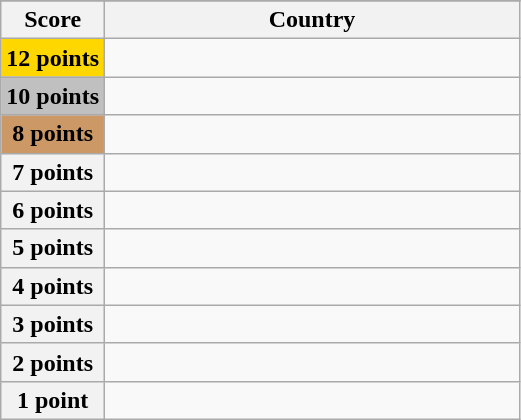<table class="wikitable">
<tr>
</tr>
<tr>
<th scope="col" width="20%">Score</th>
<th scope="col">Country</th>
</tr>
<tr>
<th scope="row" style="background:gold">12 points</th>
<td></td>
</tr>
<tr>
<th scope="row" style="background:silver">10 points</th>
<td></td>
</tr>
<tr>
<th scope="row" style="background:#CC9966">8 points</th>
<td></td>
</tr>
<tr>
<th scope="row">7 points</th>
<td></td>
</tr>
<tr>
<th scope="row">6 points</th>
<td></td>
</tr>
<tr>
<th scope="row">5 points</th>
<td></td>
</tr>
<tr>
<th scope="row">4 points</th>
<td></td>
</tr>
<tr>
<th scope="row">3 points</th>
<td></td>
</tr>
<tr>
<th scope="row">2 points</th>
<td></td>
</tr>
<tr>
<th scope="row">1 point</th>
<td></td>
</tr>
</table>
